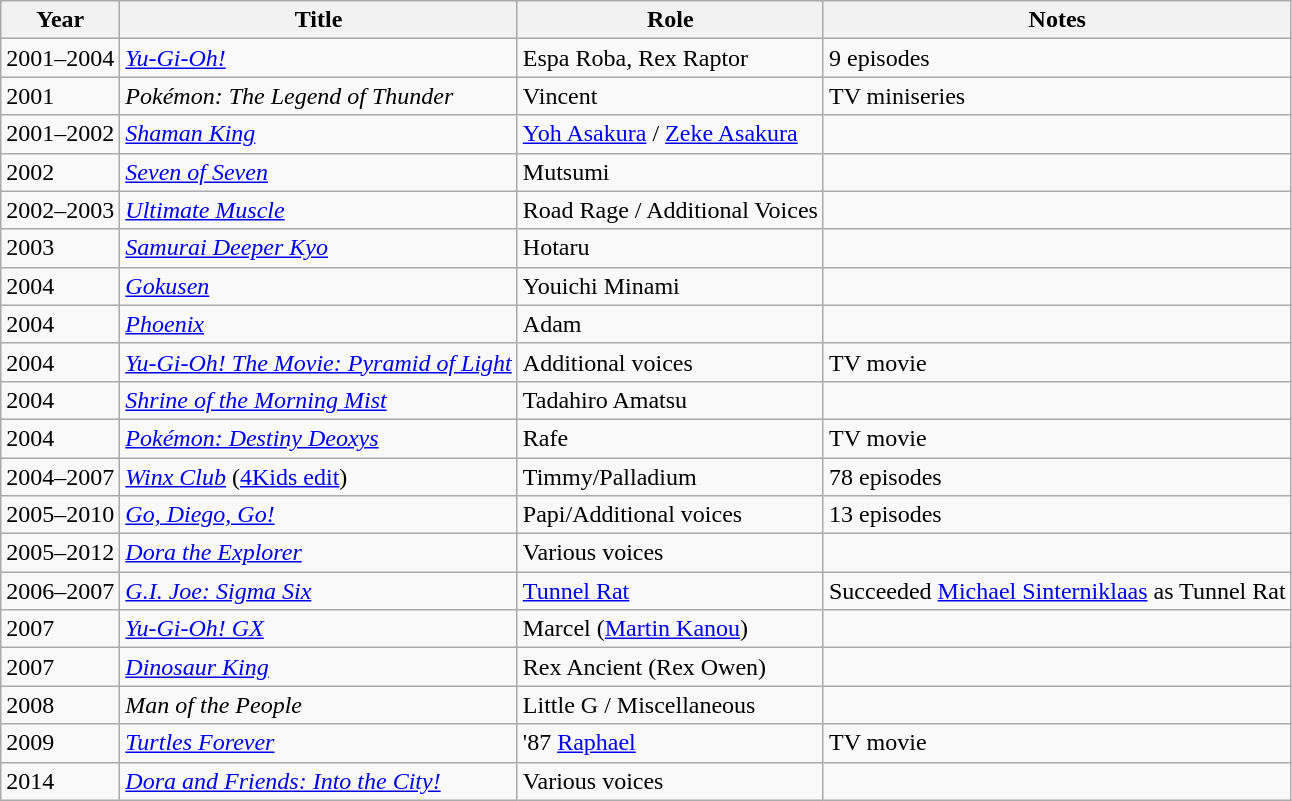<table class="wikitable sortable">
<tr>
<th>Year</th>
<th>Title</th>
<th>Role</th>
<th class="unsortable">Notes</th>
</tr>
<tr>
<td>2001–2004</td>
<td><em><a href='#'>Yu-Gi-Oh!</a></em></td>
<td>Espa Roba, Rex Raptor</td>
<td>9 episodes</td>
</tr>
<tr>
<td>2001</td>
<td><em>Pokémon: The Legend of Thunder</em></td>
<td>Vincent</td>
<td>TV miniseries</td>
</tr>
<tr>
<td>2001–2002</td>
<td><em><a href='#'>Shaman King</a></em></td>
<td><a href='#'>Yoh Asakura</a> / <a href='#'>Zeke Asakura</a></td>
<td></td>
</tr>
<tr>
<td>2002</td>
<td><em><a href='#'>Seven of Seven</a></em></td>
<td>Mutsumi</td>
<td></td>
</tr>
<tr>
<td>2002–2003</td>
<td><em><a href='#'>Ultimate Muscle</a></em></td>
<td>Road Rage / Additional Voices</td>
<td></td>
</tr>
<tr>
<td>2003</td>
<td><em><a href='#'>Samurai Deeper Kyo</a></em></td>
<td>Hotaru</td>
<td></td>
</tr>
<tr>
<td>2004</td>
<td><em><a href='#'>Gokusen</a></em></td>
<td>Youichi Minami</td>
<td></td>
</tr>
<tr>
<td>2004</td>
<td><em><a href='#'>Phoenix</a></em></td>
<td>Adam</td>
<td></td>
</tr>
<tr>
<td>2004</td>
<td><em><a href='#'>Yu-Gi-Oh! The Movie: Pyramid of Light</a></em></td>
<td>Additional voices</td>
<td>TV movie</td>
</tr>
<tr>
<td>2004</td>
<td><em><a href='#'>Shrine of the Morning Mist</a></em></td>
<td>Tadahiro Amatsu</td>
<td></td>
</tr>
<tr>
<td>2004</td>
<td><em><a href='#'>Pokémon: Destiny Deoxys</a></em></td>
<td>Rafe</td>
<td>TV movie</td>
</tr>
<tr>
<td>2004–2007</td>
<td><em><a href='#'>Winx Club</a></em> (<a href='#'>4Kids edit</a>)</td>
<td>Timmy/Palladium</td>
<td>78 episodes</td>
</tr>
<tr>
<td>2005–2010</td>
<td><em><a href='#'>Go, Diego, Go!</a></em></td>
<td>Papi/Additional voices</td>
<td>13 episodes</td>
</tr>
<tr>
<td>2005–2012</td>
<td><em><a href='#'>Dora the Explorer</a></em></td>
<td>Various voices</td>
<td></td>
</tr>
<tr>
<td>2006–2007</td>
<td><em><a href='#'>G.I. Joe: Sigma Six</a></em></td>
<td><a href='#'>Tunnel Rat</a></td>
<td>Succeeded <a href='#'>Michael Sinterniklaas</a> as Tunnel Rat</td>
</tr>
<tr>
<td>2007</td>
<td><em><a href='#'>Yu-Gi-Oh! GX</a></em></td>
<td>Marcel (<a href='#'>Martin Kanou</a>)</td>
<td></td>
</tr>
<tr>
<td>2007</td>
<td><em><a href='#'>Dinosaur King</a></em></td>
<td>Rex Ancient (Rex Owen)</td>
<td></td>
</tr>
<tr>
<td>2008</td>
<td><em>Man of the People</em></td>
<td>Little G / Miscellaneous</td>
<td></td>
</tr>
<tr>
<td>2009</td>
<td><em><a href='#'>Turtles Forever</a></em></td>
<td>'87 <a href='#'>Raphael</a></td>
<td>TV movie</td>
</tr>
<tr>
<td>2014</td>
<td><em><a href='#'>Dora and Friends: Into the City!</a></em></td>
<td>Various voices</td>
<td></td>
</tr>
</table>
